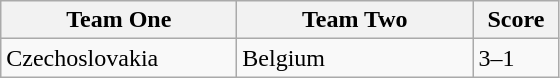<table class="wikitable">
<tr>
<th width=150>Team One</th>
<th width=150>Team Two</th>
<th width=50>Score</th>
</tr>
<tr>
<td>Czechoslovakia</td>
<td>Belgium</td>
<td>3–1</td>
</tr>
</table>
